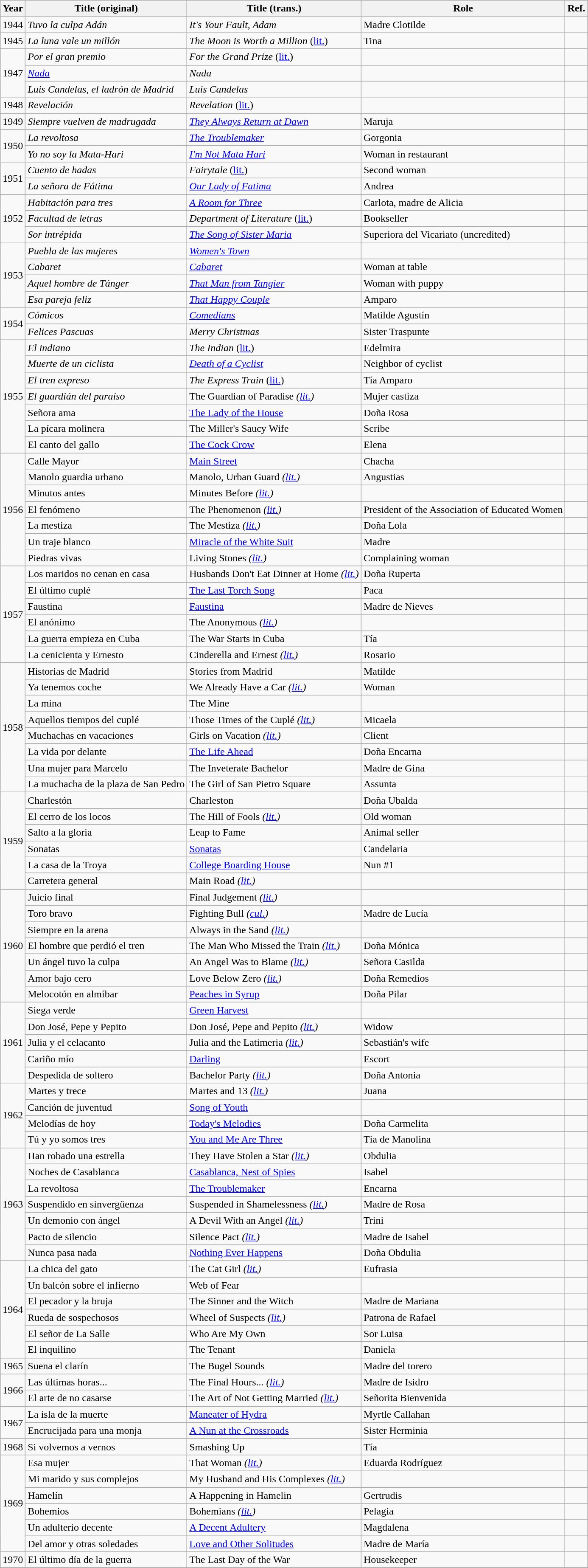<table class="wikitable sortable">
<tr>
<th>Year</th>
<th>Title (original)</th>
<th>Title (trans.)</th>
<th>Role</th>
<th>Ref.</th>
</tr>
<tr>
<td>1944</td>
<td><em>Tuvo la culpa Adán</em></td>
<td><em>It's Your Fault, Adam</em></td>
<td>Madre Clotilde</td>
<td></td>
</tr>
<tr>
<td>1945</td>
<td><em>La luna vale un millón</em></td>
<td><em>The Moon is Worth a Million</em> (<a href='#'>lit.</a>)</td>
<td>Tina</td>
<td></td>
</tr>
<tr>
<td rowspan="3">1947</td>
<td><em>Por el gran premio</em></td>
<td><em>For the Grand Prize</em> (<a href='#'>lit.</a>)</td>
<td></td>
<td></td>
</tr>
<tr>
<td><em><a href='#'>Nada</a></em></td>
<td><em>Nada</em></td>
<td></td>
<td></td>
</tr>
<tr>
<td><em>Luis Candelas, el ladrón de Madrid</em></td>
<td><em>Luis Candelas</em></td>
<td></td>
<td></td>
</tr>
<tr>
<td>1948</td>
<td><em>Revelación</em></td>
<td><em>Revelation</em> (<a href='#'>lit.</a>)</td>
<td></td>
<td></td>
</tr>
<tr>
<td>1949</td>
<td><em>Siempre vuelven de madrugada</em></td>
<td><em><a href='#'>They Always Return at Dawn</a></em></td>
<td>Maruja</td>
<td></td>
</tr>
<tr>
<td rowspan="2">1950</td>
<td><em>La revoltosa</em></td>
<td><em><a href='#'>The Troublemaker</a></em></td>
<td>Gorgonia</td>
<td></td>
</tr>
<tr>
<td><em>Yo no soy la Mata-Hari</em></td>
<td><em><a href='#'>I'm Not Mata Hari</a></em></td>
<td>Woman in restaurant</td>
<td></td>
</tr>
<tr>
<td rowspan="2">1951</td>
<td><em>Cuento de hadas</em></td>
<td><em>Fairytale</em> (<a href='#'>lit.</a>)</td>
<td>Second woman</td>
<td></td>
</tr>
<tr>
<td><em>La señora de Fátima</em></td>
<td><em><a href='#'>Our Lady of Fatima</a></em></td>
<td>Andrea</td>
<td></td>
</tr>
<tr>
<td rowspan="3">1952</td>
<td><em>Habitación para tres</em></td>
<td><em><a href='#'>A Room for Three</a></em></td>
<td>Carlota, madre de Alicia</td>
<td></td>
</tr>
<tr>
<td><em>Facultad de letras</em></td>
<td><em>Department of Literature</em> (<a href='#'>lit.</a>)</td>
<td>Bookseller</td>
<td></td>
</tr>
<tr>
<td><em>Sor intrépida</em></td>
<td><em><a href='#'>The Song of Sister Maria</a></em></td>
<td>Superiora del Vicariato (uncredited)</td>
<td></td>
</tr>
<tr>
<td rowspan="4">1953</td>
<td><em>Puebla de las mujeres</em></td>
<td><em><a href='#'>Women's Town</a></em></td>
<td></td>
<td></td>
</tr>
<tr>
<td><em>Cabaret</em></td>
<td><em><a href='#'>Cabaret</a></em></td>
<td>Woman at table</td>
<td></td>
</tr>
<tr>
<td><em> Aquel hombre de Tánger</em></td>
<td><em><a href='#'>That Man from Tangier</a></em></td>
<td>Woman with puppy</td>
<td></td>
</tr>
<tr>
<td><em>Esa pareja feliz</em></td>
<td><em><a href='#'>That Happy Couple</a></em></td>
<td>Amparo</td>
<td></td>
</tr>
<tr>
<td rowspan="2">1954</td>
<td><em>Cómicos</em></td>
<td><em><a href='#'>Comedians</a></em></td>
<td>Matilde Agustín</td>
<td></td>
</tr>
<tr>
<td><em>Felices Pascuas</em></td>
<td><em>Merry Christmas</em></td>
<td>Sister Traspunte</td>
<td></td>
</tr>
<tr>
<td rowspan="7">1955</td>
<td><em>El indiano</em></td>
<td><em>The Indian</em> (<a href='#'>lit.</a>)</td>
<td>Edelmira</td>
<td></td>
</tr>
<tr>
<td><em>Muerte de un ciclista</em></td>
<td><em><a href='#'>Death of a Cyclist</a></em></td>
<td>Neighbor of cyclist</td>
<td></td>
</tr>
<tr>
<td><em>El tren expreso</em></td>
<td><em>The Express Train</em> (<a href='#'>lit.</a>)</td>
<td>Tía Amparo</td>
<td></td>
</tr>
<tr>
<td><em>El guardián del paraíso<strong></td>
<td></em>The Guardian of Paradise<em> (<a href='#'>lit.</a>)</td>
<td>Mujer castiza</td>
<td></td>
</tr>
<tr>
<td></em>Señora ama<em></td>
<td></em><a href='#'>The Lady of the House</a><em></td>
<td>Doña Rosa</td>
<td></td>
</tr>
<tr>
<td></em>La pícara molinera<em></td>
<td></em>The Miller's Saucy Wife<em></td>
<td>Scribe</td>
<td></td>
</tr>
<tr>
<td></em>El canto del gallo<em></td>
<td></em><a href='#'>The Cock Crow</a><em></td>
<td>Elena</td>
<td></td>
</tr>
<tr>
<td rowspan="7">1956</td>
<td></em>Calle Mayor<em></td>
<td></em><a href='#'>Main Street</a><em></td>
<td>Chacha</td>
<td></td>
</tr>
<tr>
<td></em>Manolo guardia urbano<em></td>
<td></em>Manolo, Urban Guard<em> (<a href='#'>lit.</a>)</td>
<td>Angustias</td>
<td></td>
</tr>
<tr>
<td></em>Minutos antes<em></td>
<td></em>Minutes Before<em> (<a href='#'>lit.</a>)</td>
<td></td>
<td></td>
</tr>
<tr>
<td></em>El fenómeno<em></td>
<td></em>The Phenomenon<em> (<a href='#'>lit.</a>)</td>
<td>President of the Association of Educated Women</td>
<td></td>
</tr>
<tr>
<td></em>La mestiza<em></td>
<td></em>The Mestiza<em> (<a href='#'>lit.</a>)</td>
<td>Doña Lola</td>
<td></td>
</tr>
<tr>
<td></em>Un traje blanco<em></td>
<td></em><a href='#'>Miracle of the White Suit</a><em></td>
<td>Madre</td>
<td></td>
</tr>
<tr>
<td></em>Piedras vivas<em></td>
<td></em>Living Stones<em> (<a href='#'>lit.</a>)</td>
<td>Complaining woman</td>
<td></td>
</tr>
<tr>
<td rowspan="6">1957</td>
<td></em>Los maridos no cenan en casa<em></td>
<td></em>Husbands Don't Eat Dinner at Home<em> (<a href='#'>lit.</a>)</td>
<td>Doña Ruperta</td>
<td></td>
</tr>
<tr>
<td></em>El último cuplé<em></td>
<td></em><a href='#'>The Last Torch Song</a><em></td>
<td>Paca</td>
<td></td>
</tr>
<tr>
<td></em>Faustina<em></td>
<td></em><a href='#'>Faustina</a><em></td>
<td>Madre de Nieves</td>
<td></td>
</tr>
<tr>
<td></em>El anónimo<em></td>
<td></em>The Anonymous<em> (<a href='#'>lit.</a>)</td>
<td></td>
<td></td>
</tr>
<tr>
<td></em>La guerra empieza en Cuba<em></td>
<td></em>The War Starts in Cuba<em></td>
<td>Tía</td>
<td></td>
</tr>
<tr>
<td></em>La cenicienta y Ernesto<em></td>
<td></em>Cinderella and Ernest<em> (<a href='#'>lit.</a>)</td>
<td>Rosario</td>
<td></td>
</tr>
<tr>
<td rowspan="8">1958</td>
<td></em>Historias de Madrid<em></td>
<td></em>Stories from Madrid<em></td>
<td>Matilde</td>
<td></td>
</tr>
<tr>
<td></em>Ya tenemos coche<em></td>
<td></em>We Already Have a Car<em> (<a href='#'>lit.</a>)</td>
<td>Woman</td>
<td></td>
</tr>
<tr>
<td></em>La mina<em></td>
<td></em>The Mine<em></td>
<td></td>
<td></td>
</tr>
<tr>
<td></em>Aquellos tiempos del cuplé<em></td>
<td></em>Those Times of the Cuplé<em> (<a href='#'>lit.</a>)</td>
<td>Micaela</td>
<td></td>
</tr>
<tr>
<td></em>Muchachas en vacaciones<em></td>
<td></em>Girls on Vacation<em> (<a href='#'>lit.</a>)</td>
<td>Client</td>
<td></td>
</tr>
<tr>
<td></em>La vida por delante<em></td>
<td></em><a href='#'>The Life Ahead</a><em></td>
<td>Doña Encarna</td>
<td></td>
</tr>
<tr>
<td></em>Una mujer para Marcelo<em></td>
<td></em>The Inveterate Bachelor<em></td>
<td>Madre de Gina</td>
<td></td>
</tr>
<tr>
<td></em>La muchacha de la plaza de San Pedro<em></td>
<td></em>The Girl of San Pietro Square<em></td>
<td>Assunta</td>
<td></td>
</tr>
<tr>
<td rowspan="6">1959</td>
<td></em>Charlestón<em></td>
<td></em>Charleston<em></td>
<td>Doña Ubalda</td>
<td></td>
</tr>
<tr>
<td></em>El cerro de los locos<em></td>
<td></em>The Hill of Fools<em> (<a href='#'>lit.</a>)</td>
<td>Old woman</td>
<td></td>
</tr>
<tr>
<td></em>Salto a la gloria<em></td>
<td></em>Leap to Fame<em></td>
<td>Animal seller</td>
<td></td>
</tr>
<tr>
<td></em>Sonatas<em></td>
<td></em><a href='#'>Sonatas</a><em></td>
<td>Candelaria</td>
<td></td>
</tr>
<tr>
<td></em>La casa de la Troya<em></td>
<td></em><a href='#'>College Boarding House</a><em></td>
<td>Nun #1</td>
<td></td>
</tr>
<tr>
<td></em>Carretera general<em></td>
<td></em>Main Road<em> (<a href='#'>lit.</a>)</td>
<td></td>
<td></td>
</tr>
<tr>
<td rowspan="7">1960</td>
<td></em>Juicio final<em></td>
<td></em>Final Judgement<em> (<a href='#'>lit.</a>)</td>
<td></td>
<td></td>
</tr>
<tr>
<td></em>Toro bravo<em></td>
<td></em>Fighting Bull<em> (<a href='#'>cul.</a>)</td>
<td>Madre de Lucía</td>
<td></td>
</tr>
<tr>
<td></em>Siempre en la arena<em></td>
<td></em>Always in the Sand<em> (<a href='#'>lit.</a>)</td>
<td></td>
<td></td>
</tr>
<tr>
<td></em>El hombre que perdió el tren<em></td>
<td></em>The Man Who Missed the Train<em> (<a href='#'>lit.</a>)</td>
<td>Doña Mónica</td>
<td></td>
</tr>
<tr>
<td></em>Un ángel tuvo la culpa<em></td>
<td></em>An Angel Was to Blame<em> (<a href='#'>lit.</a>)</td>
<td>Señora Casilda</td>
<td></td>
</tr>
<tr>
<td></em>Amor bajo cero<em></td>
<td></em>Love Below Zero<em> (<a href='#'>lit.</a>)</td>
<td>Doña Remedios</td>
<td></td>
</tr>
<tr>
<td></em>Melocotón en almíbar<em></td>
<td></em><a href='#'>Peaches in Syrup</a><em></td>
<td>Doña Pilar</td>
<td></td>
</tr>
<tr>
<td rowspan="5">1961</td>
<td></em>Siega verde<em></td>
<td></em><a href='#'>Green Harvest</a><em></td>
<td></td>
<td></td>
</tr>
<tr>
<td></em>Don José, Pepe y Pepito<em></td>
<td></em>Don José, Pepe and Pepito<em> (<a href='#'>lit.</a>)</td>
<td>Widow</td>
<td></td>
</tr>
<tr>
<td></em>Julia y el celacanto<em></td>
<td></em>Julia and the Latimeria<em> (<a href='#'>lit.</a>)</td>
<td>Sebastián's wife</td>
<td></td>
</tr>
<tr>
<td></em>Cariño mío<em></td>
<td></em><a href='#'>Darling</a><em></td>
<td>Escort</td>
<td></td>
</tr>
<tr>
<td></em>Despedida de soltero<em></td>
<td></em>Bachelor Party<em> (<a href='#'>lit.</a>)</td>
<td>Doña Antonia</td>
<td></td>
</tr>
<tr>
<td rowspan="4">1962</td>
<td></em>Martes y trece<em></td>
<td></em>Martes and 13<em> (<a href='#'>lit.</a>)</td>
<td>Juana</td>
<td></td>
</tr>
<tr>
<td></em>Canción de juventud<em></td>
<td></em><a href='#'>Song of Youth</a><em></td>
<td></td>
<td></td>
</tr>
<tr>
<td></em>Melodías de hoy<em></td>
<td></em><a href='#'>Today's Melodies</a><em></td>
<td>Doña Carmelita</td>
<td></td>
</tr>
<tr>
<td></em>Tú y yo somos tres<em></td>
<td></em><a href='#'>You and Me Are Three</a><em></td>
<td>Tía de Manolina</td>
<td></td>
</tr>
<tr>
<td rowspan="7">1963</td>
<td></em>Han robado una estrella<em></td>
<td></em>They Have Stolen a Star<em>  (<a href='#'>lit.</a>)</td>
<td>Obdulia</td>
<td></td>
</tr>
<tr>
<td></em>Noches de Casablanca<em></td>
<td></em><a href='#'>Casablanca, Nest of Spies</a><em></td>
<td>Isabel</td>
<td></td>
</tr>
<tr>
<td></em>La revoltosa<em></td>
<td></em><a href='#'>The Troublemaker</a><em></td>
<td>Encarna</td>
<td></td>
</tr>
<tr>
<td></em>Suspendido en sinvergüenza<em></td>
<td></em>Suspended in Shamelessness<em> (<a href='#'>lit.</a>)</td>
<td>Madre de Rosa</td>
<td></td>
</tr>
<tr>
<td></em>Un demonio con ángel<em></td>
<td></em>A Devil With an Angel<em>  (<a href='#'>lit.</a>)</td>
<td>Trini</td>
<td></td>
</tr>
<tr>
<td></em>Pacto de silencio<em></td>
<td></em>Silence Pact<em> (<a href='#'>lit.</a>)</td>
<td>Madre de Isabel</td>
<td></td>
</tr>
<tr>
<td></em>Nunca pasa nada<em></td>
<td></em><a href='#'>Nothing Ever Happens</a><em></td>
<td>Doña Obdulia</td>
<td></td>
</tr>
<tr>
<td rowspan="6">1964</td>
<td></em>La chica del gato<em></td>
<td></em>The Cat Girl<em> (<a href='#'>lit.</a>)</td>
<td>Eufrasia</td>
<td></td>
</tr>
<tr>
<td></em>Un balcón sobre el infierno<em></td>
<td></em>Web of Fear<em></td>
<td></td>
<td></td>
</tr>
<tr>
<td></em>El pecador y la bruja<em></td>
<td></em>The Sinner and the Witch<em></td>
<td>Madre de Mariana</td>
<td></td>
</tr>
<tr>
<td></em>Rueda de sospechosos<em></td>
<td></em>Wheel of Suspects<em> (<a href='#'>lit.</a>)</td>
<td>Patrona de Rafael</td>
<td></td>
</tr>
<tr>
<td></em>El señor de La Salle<em></td>
<td></em>Who Are My Own<em></td>
<td>Sor Luisa</td>
<td></td>
</tr>
<tr>
<td></em>El inquilino<em></td>
<td></em>The Tenant<em></td>
<td>Daniela</td>
<td></td>
</tr>
<tr>
<td>1965</td>
<td></em>Suena el clarín<em></td>
<td></em>The Bugel Sounds<em></td>
<td>Madre del torero</td>
<td></td>
</tr>
<tr>
<td rowspan="2">1966</td>
<td></em>Las últimas horas...<em></td>
<td></em>The Final Hours...<em> (<a href='#'>lit.</a>)</td>
<td>Madre de Isidro</td>
<td></td>
</tr>
<tr>
<td></em>El arte de no casarse<em></td>
<td></em>The Art of Not Getting Married<em> (<a href='#'>lit.</a>)</td>
<td>Señorita Bienvenida</td>
<td></td>
</tr>
<tr>
<td rowspan="2">1967</td>
<td></em>La isla de la muerte<em></td>
<td></em><a href='#'>Maneater of Hydra</a><em></td>
<td>Myrtle Callahan</td>
<td></td>
</tr>
<tr>
<td></em>Encrucijada para una monja<em></td>
<td></em><a href='#'>A Nun at the Crossroads</a><em></td>
<td>Sister Herminia</td>
<td></td>
</tr>
<tr>
<td>1968</td>
<td></em>Si volvemos a vernos<em></td>
<td></em>Smashing Up<em></td>
<td>Tía</td>
<td></td>
</tr>
<tr>
<td rowspan="6">1969</td>
<td></em>Esa mujer<em></td>
<td></em>That Woman<em> (<a href='#'>lit.</a>)</td>
<td>Eduarda Rodríguez</td>
<td></td>
</tr>
<tr>
<td></em>Mi marido y sus complejos<em></td>
<td></em>My Husband and His Complexes<em> (<a href='#'>lit.</a>)</td>
<td></td>
<td></td>
</tr>
<tr>
<td></em>Hamelín<em></td>
<td></em>A Happening in Hamelin<em></td>
<td>Gertrudis</td>
<td></td>
</tr>
<tr>
<td></em>Bohemios<em></td>
<td></em>Bohemians<em> (<a href='#'>lit.</a>)</td>
<td>Pelagia</td>
<td></td>
</tr>
<tr>
<td></em>Un adulterio decente<em></td>
<td></em><a href='#'>A Decent Adultery</a><em></td>
<td>Magdalena</td>
<td></td>
</tr>
<tr>
<td></em>Del amor y otras soledades<em></td>
<td></em><a href='#'>Love and Other Solitudes</a><em></td>
<td>Madre de María</td>
<td></td>
</tr>
<tr>
<td>1970</td>
<td></em>El último día de la guerra<em></td>
<td></em>The Last Day of the War<em></td>
<td>Housekeeper</td>
<td></td>
</tr>
<tr>
</tr>
</table>
